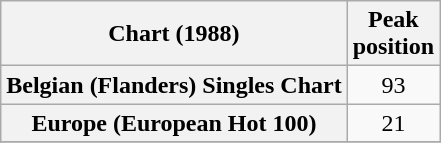<table class="wikitable sortable plainrowheaders">
<tr>
<th>Chart (1988)</th>
<th>Peak <br> position</th>
</tr>
<tr>
<th scope="row">Belgian (Flanders) Singles Chart</th>
<td align="center">93</td>
</tr>
<tr>
<th scope="row">Europe (European Hot 100)</th>
<td align="center">21</td>
</tr>
<tr>
</tr>
</table>
